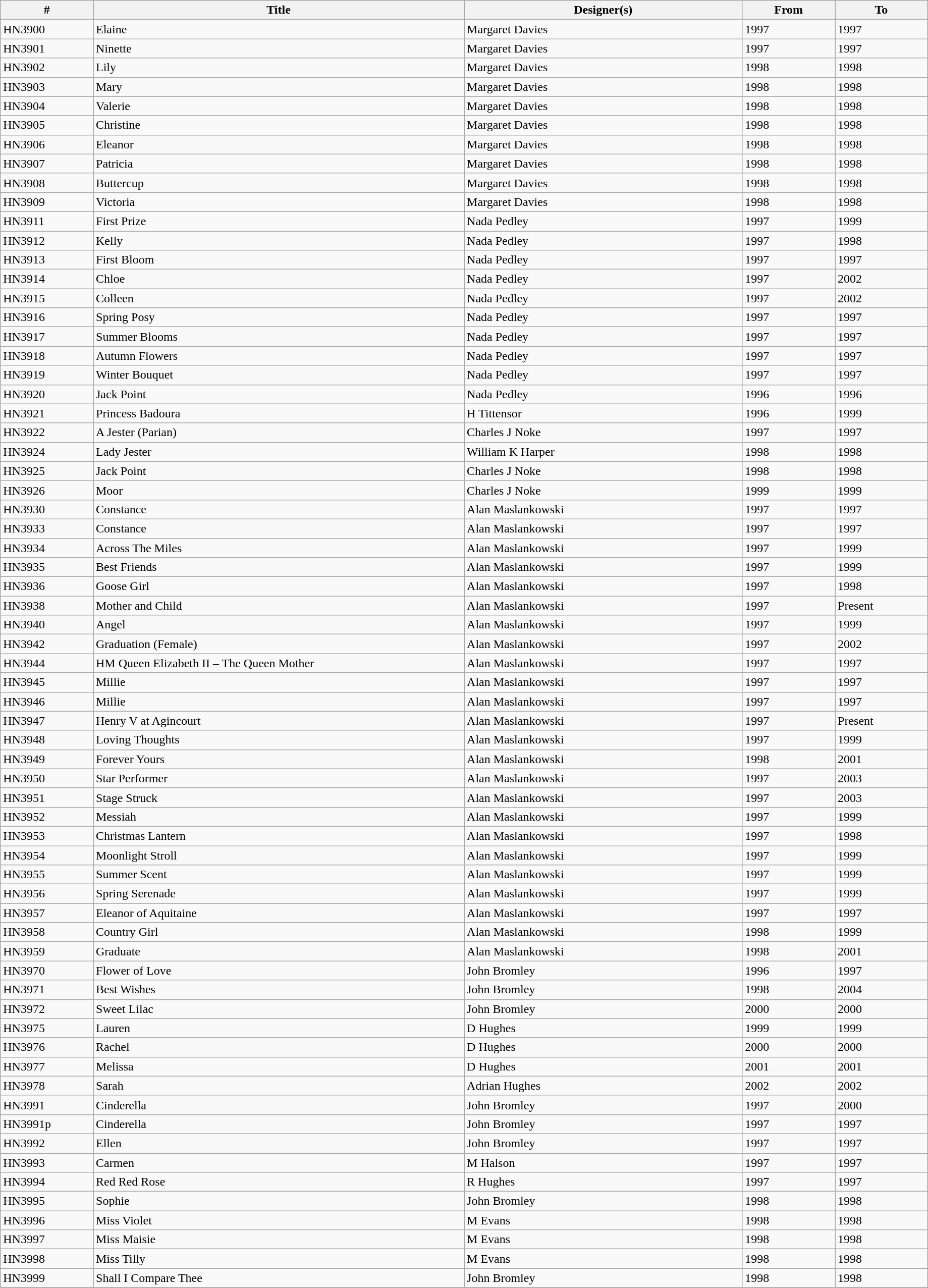<table class="wikitable collapsible" width="97%" border="1" cellpadding="1" cellspacing="0" align="centre">
<tr>
<th width=10%>#</th>
<th width=40%>Title</th>
<th width=30%>Designer(s)</th>
<th width=10%>From</th>
<th width=10%>To</th>
</tr>
<tr>
<td>HN3900</td>
<td>Elaine</td>
<td>Margaret Davies</td>
<td>1997</td>
<td>1997</td>
</tr>
<tr>
<td>HN3901</td>
<td>Ninette</td>
<td>Margaret Davies</td>
<td>1997</td>
<td>1997</td>
</tr>
<tr>
<td>HN3902</td>
<td>Lily</td>
<td>Margaret Davies</td>
<td>1998</td>
<td>1998</td>
</tr>
<tr>
<td>HN3903</td>
<td>Mary</td>
<td>Margaret Davies</td>
<td>1998</td>
<td>1998</td>
</tr>
<tr>
<td>HN3904</td>
<td>Valerie</td>
<td>Margaret Davies</td>
<td>1998</td>
<td>1998</td>
</tr>
<tr>
<td>HN3905</td>
<td>Christine</td>
<td>Margaret Davies</td>
<td>1998</td>
<td>1998</td>
</tr>
<tr>
<td>HN3906</td>
<td>Eleanor</td>
<td>Margaret Davies</td>
<td>1998</td>
<td>1998</td>
</tr>
<tr>
<td>HN3907</td>
<td>Patricia</td>
<td>Margaret Davies</td>
<td>1998</td>
<td>1998</td>
</tr>
<tr>
<td>HN3908</td>
<td>Buttercup</td>
<td>Margaret Davies</td>
<td>1998</td>
<td>1998</td>
</tr>
<tr>
<td>HN3909</td>
<td>Victoria</td>
<td>Margaret Davies</td>
<td>1998</td>
<td>1998</td>
</tr>
<tr>
<td>HN3911</td>
<td>First Prize</td>
<td>Nada Pedley</td>
<td>1997</td>
<td>1999</td>
</tr>
<tr>
<td>HN3912</td>
<td>Kelly</td>
<td>Nada Pedley</td>
<td>1997</td>
<td>1998</td>
</tr>
<tr>
<td>HN3913</td>
<td>First Bloom</td>
<td>Nada Pedley</td>
<td>1997</td>
<td>1997</td>
</tr>
<tr>
<td>HN3914</td>
<td>Chloe</td>
<td>Nada Pedley</td>
<td>1997</td>
<td>2002</td>
</tr>
<tr>
<td>HN3915</td>
<td>Colleen</td>
<td>Nada Pedley</td>
<td>1997</td>
<td>2002</td>
</tr>
<tr>
<td>HN3916</td>
<td>Spring Posy</td>
<td>Nada Pedley</td>
<td>1997</td>
<td>1997</td>
</tr>
<tr>
<td>HN3917</td>
<td>Summer Blooms</td>
<td>Nada Pedley</td>
<td>1997</td>
<td>1997</td>
</tr>
<tr>
<td>HN3918</td>
<td>Autumn Flowers</td>
<td>Nada Pedley</td>
<td>1997</td>
<td>1997</td>
</tr>
<tr>
<td>HN3919</td>
<td>Winter Bouquet</td>
<td>Nada Pedley</td>
<td>1997</td>
<td>1997</td>
</tr>
<tr>
<td>HN3920</td>
<td>Jack Point</td>
<td>Nada Pedley</td>
<td>1996</td>
<td>1996</td>
</tr>
<tr>
<td>HN3921</td>
<td>Princess Badoura</td>
<td>H Tittensor</td>
<td>1996</td>
<td>1999</td>
</tr>
<tr>
<td>HN3922</td>
<td>A Jester (Parian)</td>
<td>Charles J Noke</td>
<td>1997</td>
<td>1997</td>
</tr>
<tr>
<td>HN3924</td>
<td>Lady Jester</td>
<td>William K Harper</td>
<td>1998</td>
<td>1998</td>
</tr>
<tr>
<td>HN3925</td>
<td>Jack Point</td>
<td>Charles J Noke</td>
<td>1998</td>
<td>1998</td>
</tr>
<tr>
<td>HN3926</td>
<td>Moor</td>
<td>Charles J Noke</td>
<td>1999</td>
<td>1999</td>
</tr>
<tr>
<td>HN3930</td>
<td>Constance</td>
<td>Alan Maslankowski</td>
<td>1997</td>
<td>1997</td>
</tr>
<tr>
<td>HN3933</td>
<td>Constance</td>
<td>Alan Maslankowski</td>
<td>1997</td>
<td>1997</td>
</tr>
<tr>
<td>HN3934</td>
<td>Across The Miles</td>
<td>Alan Maslankowski</td>
<td>1997</td>
<td>1999</td>
</tr>
<tr>
<td>HN3935</td>
<td>Best Friends</td>
<td>Alan Maslankowski</td>
<td>1997</td>
<td>1999</td>
</tr>
<tr>
<td>HN3936</td>
<td>Goose Girl</td>
<td>Alan Maslankowski</td>
<td>1997</td>
<td>1998</td>
</tr>
<tr>
<td>HN3938</td>
<td>Mother and Child</td>
<td>Alan Maslankowski</td>
<td>1997</td>
<td>Present</td>
</tr>
<tr>
<td>HN3940</td>
<td>Angel</td>
<td>Alan Maslankowski</td>
<td>1997</td>
<td>1999</td>
</tr>
<tr>
<td>HN3942</td>
<td>Graduation (Female)</td>
<td>Alan Maslankowski</td>
<td>1997</td>
<td>2002</td>
</tr>
<tr>
<td>HN3944</td>
<td>HM Queen Elizabeth II – The Queen Mother</td>
<td>Alan Maslankowski</td>
<td>1997</td>
<td>1997</td>
</tr>
<tr>
<td>HN3945</td>
<td>Millie</td>
<td>Alan Maslankowski</td>
<td>1997</td>
<td>1997</td>
</tr>
<tr>
<td>HN3946</td>
<td>Millie</td>
<td>Alan Maslankowski</td>
<td>1997</td>
<td>1997</td>
</tr>
<tr>
<td>HN3947</td>
<td>Henry V at Agincourt</td>
<td>Alan Maslankowski</td>
<td>1997</td>
<td>Present</td>
</tr>
<tr>
<td>HN3948</td>
<td>Loving Thoughts</td>
<td>Alan Maslankowski</td>
<td>1997</td>
<td>1999</td>
</tr>
<tr>
<td>HN3949</td>
<td>Forever Yours</td>
<td>Alan Maslankowski</td>
<td>1998</td>
<td>2001</td>
</tr>
<tr>
<td>HN3950</td>
<td>Star Performer</td>
<td>Alan Maslankowski</td>
<td>1997</td>
<td>2003</td>
</tr>
<tr>
<td>HN3951</td>
<td>Stage Struck</td>
<td>Alan Maslankowski</td>
<td>1997</td>
<td>2003</td>
</tr>
<tr>
<td>HN3952</td>
<td>Messiah</td>
<td>Alan Maslankowski</td>
<td>1997</td>
<td>1999</td>
</tr>
<tr>
<td>HN3953</td>
<td>Christmas Lantern</td>
<td>Alan Maslankowski</td>
<td>1997</td>
<td>1998</td>
</tr>
<tr>
<td>HN3954</td>
<td>Moonlight Stroll</td>
<td>Alan Maslankowski</td>
<td>1997</td>
<td>1999</td>
</tr>
<tr>
<td>HN3955</td>
<td>Summer Scent</td>
<td>Alan Maslankowski</td>
<td>1997</td>
<td>1999</td>
</tr>
<tr>
<td>HN3956</td>
<td>Spring Serenade</td>
<td>Alan Maslankowski</td>
<td>1997</td>
<td>1999</td>
</tr>
<tr>
<td>HN3957</td>
<td>Eleanor of Aquitaine</td>
<td>Alan Maslankowski</td>
<td>1997</td>
<td>1997</td>
</tr>
<tr>
<td>HN3958</td>
<td>Country Girl</td>
<td>Alan Maslankowski</td>
<td>1998</td>
<td>1999</td>
</tr>
<tr>
<td>HN3959</td>
<td>Graduate</td>
<td>Alan Maslankowski</td>
<td>1998</td>
<td>2001</td>
</tr>
<tr>
<td>HN3970</td>
<td>Flower of Love</td>
<td>John Bromley</td>
<td>1996</td>
<td>1997</td>
</tr>
<tr>
<td>HN3971</td>
<td>Best Wishes</td>
<td>John Bromley</td>
<td>1998</td>
<td>2004</td>
</tr>
<tr>
<td>HN3972</td>
<td>Sweet Lilac</td>
<td>John Bromley</td>
<td>2000</td>
<td>2000</td>
</tr>
<tr>
<td>HN3975</td>
<td>Lauren</td>
<td>D Hughes</td>
<td>1999</td>
<td>1999</td>
</tr>
<tr>
<td>HN3976</td>
<td>Rachel</td>
<td>D Hughes</td>
<td>2000</td>
<td>2000</td>
</tr>
<tr>
<td>HN3977</td>
<td>Melissa</td>
<td>D Hughes</td>
<td>2001</td>
<td>2001</td>
</tr>
<tr>
<td>HN3978</td>
<td>Sarah</td>
<td>Adrian Hughes</td>
<td>2002</td>
<td>2002</td>
</tr>
<tr>
<td>HN3991</td>
<td>Cinderella</td>
<td>John Bromley</td>
<td>1997</td>
<td>2000</td>
</tr>
<tr>
<td>HN3991p</td>
<td>Cinderella</td>
<td>John Bromley</td>
<td>1997</td>
<td>1997</td>
</tr>
<tr>
<td>HN3992</td>
<td>Ellen</td>
<td>John Bromley</td>
<td>1997</td>
<td>1997</td>
</tr>
<tr>
<td>HN3993</td>
<td>Carmen</td>
<td>M Halson</td>
<td>1997</td>
<td>1997</td>
</tr>
<tr>
<td>HN3994</td>
<td>Red Red Rose</td>
<td>R Hughes</td>
<td>1997</td>
<td>1997</td>
</tr>
<tr>
<td>HN3995</td>
<td>Sophie</td>
<td>John Bromley</td>
<td>1998</td>
<td>1998</td>
</tr>
<tr>
<td>HN3996</td>
<td>Miss Violet</td>
<td>M Evans</td>
<td>1998</td>
<td>1998</td>
</tr>
<tr>
<td>HN3997</td>
<td>Miss Maisie</td>
<td>M Evans</td>
<td>1998</td>
<td>1998</td>
</tr>
<tr>
<td>HN3998</td>
<td>Miss Tilly</td>
<td>M Evans</td>
<td>1998</td>
<td>1998</td>
</tr>
<tr>
<td>HN3999</td>
<td>Shall I Compare Thee</td>
<td>John Bromley</td>
<td>1998</td>
<td>1998</td>
</tr>
<tr>
</tr>
</table>
